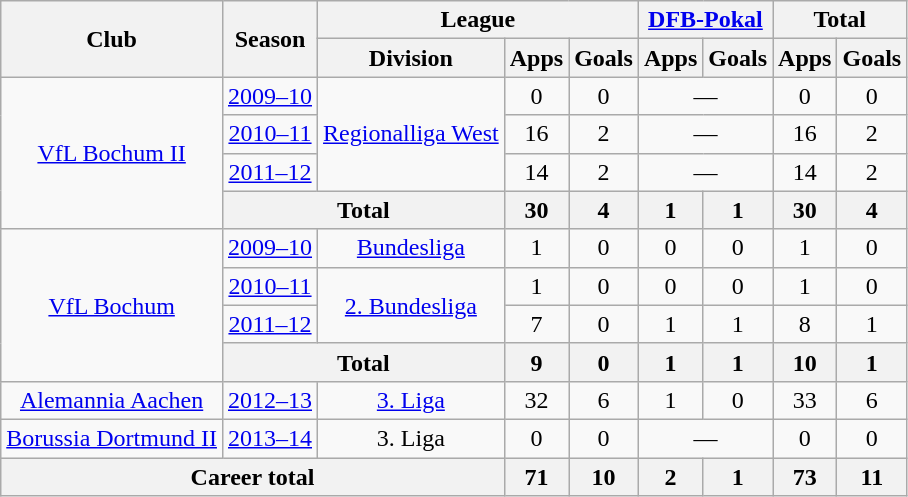<table class="wikitable" style="text-align:center">
<tr>
<th rowspan="2">Club</th>
<th rowspan="2">Season</th>
<th colspan="3">League</th>
<th colspan="2"><a href='#'>DFB-Pokal</a></th>
<th colspan="2">Total</th>
</tr>
<tr>
<th>Division</th>
<th>Apps</th>
<th>Goals</th>
<th>Apps</th>
<th>Goals</th>
<th>Apps</th>
<th>Goals</th>
</tr>
<tr>
<td rowspan="4"><a href='#'>VfL Bochum II</a></td>
<td><a href='#'>2009–10</a></td>
<td rowspan="3"><a href='#'>Regionalliga West</a></td>
<td>0</td>
<td>0</td>
<td colspan="2">—</td>
<td>0</td>
<td>0</td>
</tr>
<tr>
<td><a href='#'>2010–11</a></td>
<td>16</td>
<td>2</td>
<td colspan="2">—</td>
<td>16</td>
<td>2</td>
</tr>
<tr>
<td><a href='#'>2011–12</a></td>
<td>14</td>
<td>2</td>
<td colspan="2">—</td>
<td>14</td>
<td>2</td>
</tr>
<tr>
<th colspan="2">Total</th>
<th>30</th>
<th>4</th>
<th>1</th>
<th>1</th>
<th>30</th>
<th>4</th>
</tr>
<tr>
<td rowspan="4"><a href='#'>VfL Bochum</a></td>
<td><a href='#'>2009–10</a></td>
<td><a href='#'>Bundesliga</a></td>
<td>1</td>
<td>0</td>
<td>0</td>
<td>0</td>
<td>1</td>
<td>0</td>
</tr>
<tr>
<td><a href='#'>2010–11</a></td>
<td rowspan="2"><a href='#'>2. Bundesliga</a></td>
<td>1</td>
<td>0</td>
<td>0</td>
<td>0</td>
<td>1</td>
<td>0</td>
</tr>
<tr>
<td><a href='#'>2011–12</a></td>
<td>7</td>
<td>0</td>
<td>1</td>
<td>1</td>
<td>8</td>
<td>1</td>
</tr>
<tr>
<th colspan="2">Total</th>
<th>9</th>
<th>0</th>
<th>1</th>
<th>1</th>
<th>10</th>
<th>1</th>
</tr>
<tr>
<td><a href='#'>Alemannia Aachen</a></td>
<td><a href='#'>2012–13</a></td>
<td><a href='#'>3. Liga</a></td>
<td>32</td>
<td>6</td>
<td>1</td>
<td>0</td>
<td>33</td>
<td>6</td>
</tr>
<tr>
<td><a href='#'>Borussia Dortmund II</a></td>
<td><a href='#'>2013–14</a></td>
<td>3. Liga</td>
<td>0</td>
<td>0</td>
<td colspan="2">—</td>
<td>0</td>
<td>0</td>
</tr>
<tr>
<th colspan="3">Career total</th>
<th>71</th>
<th>10</th>
<th>2</th>
<th>1</th>
<th>73</th>
<th>11</th>
</tr>
</table>
